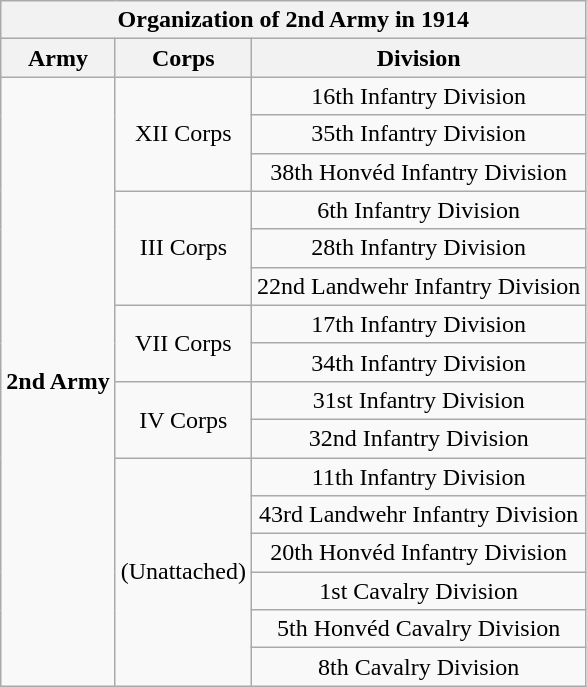<table class="wikitable" style="text-align:center;">
<tr>
<th colspan="3">Organization of 2nd Army in 1914</th>
</tr>
<tr>
<th>Army</th>
<th>Corps</th>
<th>Division</th>
</tr>
<tr>
<td ROWSPAN=16><strong>2nd Army</strong></td>
<td ROWSPAN=3>XII Corps</td>
<td>16th Infantry Division</td>
</tr>
<tr>
<td>35th Infantry Division</td>
</tr>
<tr>
<td>38th Honvéd Infantry Division</td>
</tr>
<tr>
<td ROWSPAN=3>III Corps</td>
<td>6th Infantry Division</td>
</tr>
<tr>
<td>28th Infantry Division</td>
</tr>
<tr>
<td>22nd Landwehr Infantry Division</td>
</tr>
<tr>
<td ROWSPAN=2>VII Corps</td>
<td>17th Infantry Division</td>
</tr>
<tr>
<td>34th Infantry Division</td>
</tr>
<tr>
<td ROWSPAN=2>IV Corps</td>
<td>31st Infantry Division</td>
</tr>
<tr>
<td>32nd Infantry Division</td>
</tr>
<tr>
<td ROWSPAN=6>(Unattached)</td>
<td>11th Infantry Division</td>
</tr>
<tr>
<td>43rd Landwehr Infantry Division</td>
</tr>
<tr>
<td>20th Honvéd Infantry Division</td>
</tr>
<tr>
<td>1st Cavalry Division</td>
</tr>
<tr>
<td>5th Honvéd Cavalry Division</td>
</tr>
<tr>
<td>8th Cavalry Division</td>
</tr>
</table>
